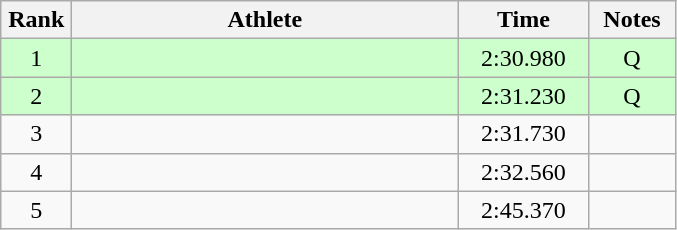<table class=wikitable style="text-align:center">
<tr>
<th width=40>Rank</th>
<th width=250>Athlete</th>
<th width=80>Time</th>
<th width=50>Notes</th>
</tr>
<tr bgcolor="ccffcc">
<td>1</td>
<td align=left></td>
<td>2:30.980</td>
<td>Q</td>
</tr>
<tr bgcolor="ccffcc">
<td>2</td>
<td align=left></td>
<td>2:31.230</td>
<td>Q</td>
</tr>
<tr>
<td>3</td>
<td align=left></td>
<td>2:31.730</td>
<td></td>
</tr>
<tr>
<td>4</td>
<td align=left></td>
<td>2:32.560</td>
<td></td>
</tr>
<tr>
<td>5</td>
<td align=left></td>
<td>2:45.370</td>
<td></td>
</tr>
</table>
